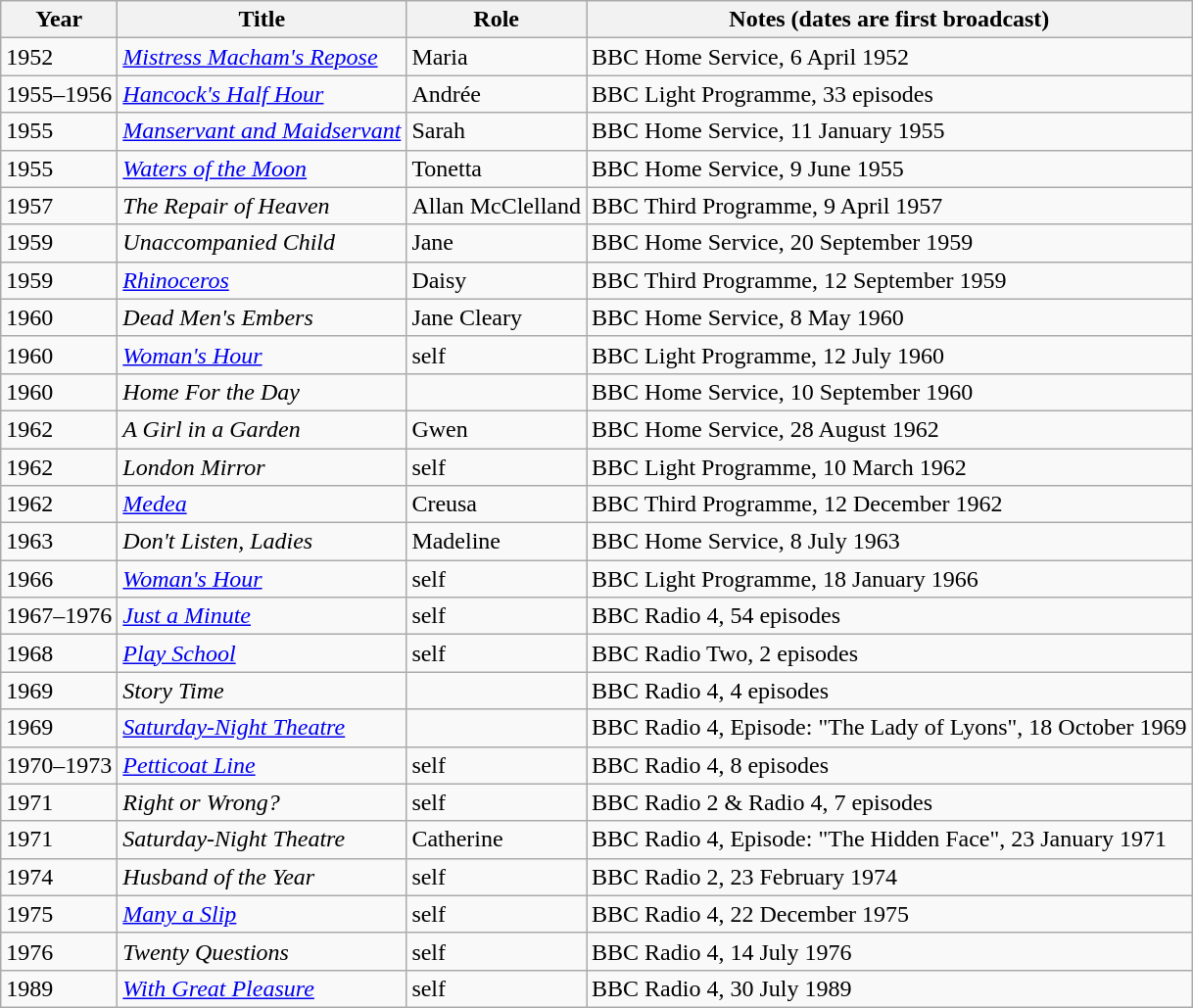<table class="wikitable">
<tr>
<th>Year</th>
<th>Title</th>
<th>Role</th>
<th>Notes (dates are first broadcast)</th>
</tr>
<tr>
<td>1952</td>
<td><em><a href='#'>Mistress Macham's Repose</a></em></td>
<td>Maria</td>
<td>BBC Home Service, 6 April 1952</td>
</tr>
<tr>
<td>1955–1956</td>
<td><em><a href='#'>Hancock's Half Hour</a></em></td>
<td>Andrée</td>
<td>BBC Light Programme, 33 episodes</td>
</tr>
<tr>
<td>1955</td>
<td><em><a href='#'>Manservant and Maidservant</a></em></td>
<td>Sarah</td>
<td>BBC Home Service, 11 January 1955</td>
</tr>
<tr>
<td>1955</td>
<td><em><a href='#'>Waters of the Moon</a></em></td>
<td>Tonetta</td>
<td>BBC Home Service, 9 June 1955</td>
</tr>
<tr>
<td>1957</td>
<td><em>The Repair of Heaven</em></td>
<td>Allan McClelland</td>
<td>BBC Third Programme, 9 April 1957</td>
</tr>
<tr>
<td>1959</td>
<td><em>Unaccompanied Child</em></td>
<td>Jane</td>
<td>BBC Home Service, 20 September 1959</td>
</tr>
<tr>
<td>1959</td>
<td><em><a href='#'>Rhinoceros</a></em></td>
<td>Daisy</td>
<td>BBC Third Programme, 12 September 1959</td>
</tr>
<tr>
<td>1960</td>
<td><em>Dead Men's Embers</em></td>
<td>Jane Cleary</td>
<td>BBC Home Service, 8 May 1960</td>
</tr>
<tr>
<td>1960</td>
<td><em><a href='#'>Woman's Hour</a></em></td>
<td>self</td>
<td>BBC Light Programme, 12 July 1960</td>
</tr>
<tr>
<td>1960</td>
<td><em>Home For the Day</em></td>
<td></td>
<td>BBC Home Service, 10 September 1960</td>
</tr>
<tr>
<td>1962</td>
<td><em>A Girl in a Garden</em></td>
<td>Gwen</td>
<td>BBC Home Service, 28 August 1962</td>
</tr>
<tr>
<td>1962</td>
<td><em>London Mirror</em></td>
<td>self</td>
<td>BBC Light Programme, 10 March 1962</td>
</tr>
<tr>
<td>1962</td>
<td><em><a href='#'>Medea</a></em></td>
<td>Creusa</td>
<td>BBC Third Programme, 12 December 1962</td>
</tr>
<tr>
<td>1963</td>
<td><em>Don't Listen, Ladies</em></td>
<td>Madeline</td>
<td>BBC Home Service, 8 July 1963</td>
</tr>
<tr>
<td>1966</td>
<td><em><a href='#'>Woman's Hour</a></em></td>
<td>self</td>
<td>BBC Light Programme, 18 January 1966</td>
</tr>
<tr>
<td>1967–1976</td>
<td><em><a href='#'>Just a Minute</a></em></td>
<td>self</td>
<td>BBC Radio 4, 54 episodes</td>
</tr>
<tr>
<td>1968</td>
<td><em><a href='#'>Play School</a></em></td>
<td>self</td>
<td>BBC Radio Two, 2 episodes</td>
</tr>
<tr>
<td>1969</td>
<td><em>Story Time</em></td>
<td></td>
<td>BBC Radio 4, 4 episodes</td>
</tr>
<tr>
<td>1969</td>
<td><em><a href='#'>Saturday-Night Theatre</a></em></td>
<td></td>
<td>BBC Radio 4, Episode: "The Lady of Lyons", 18 October 1969</td>
</tr>
<tr>
<td>1970–1973</td>
<td><em><a href='#'>Petticoat Line</a></em></td>
<td>self</td>
<td>BBC Radio 4, 8 episodes</td>
</tr>
<tr>
<td>1971</td>
<td><em>Right or Wrong?</em></td>
<td>self</td>
<td>BBC Radio 2 & Radio 4, 7 episodes</td>
</tr>
<tr>
<td>1971</td>
<td><em>Saturday-Night Theatre</em></td>
<td>Catherine</td>
<td>BBC Radio 4, Episode: "The Hidden Face", 23 January 1971</td>
</tr>
<tr>
<td>1974</td>
<td><em>Husband of the Year</em></td>
<td>self</td>
<td>BBC Radio 2, 23 February 1974</td>
</tr>
<tr>
<td>1975</td>
<td><a href='#'><em>Many a Slip</em></a></td>
<td>self</td>
<td>BBC Radio 4, 22 December 1975</td>
</tr>
<tr>
<td>1976</td>
<td><em>Twenty Questions</em></td>
<td>self</td>
<td>BBC Radio 4, 14 July 1976</td>
</tr>
<tr>
<td>1989</td>
<td><em><a href='#'>With Great Pleasure</a></em></td>
<td>self</td>
<td>BBC Radio 4, 30 July 1989</td>
</tr>
</table>
